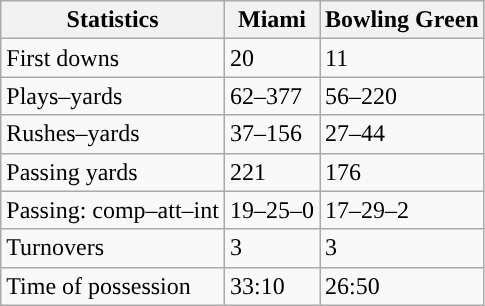<table class="wikitable" style="float:left">
<tr>
<th>Statistics</th>
<th>Miami</th>
<th>Bowling Green</th>
</tr>
<tr>
<td>First downs</td>
<td>20</td>
<td>11</td>
</tr>
<tr>
<td>Plays–yards</td>
<td>62–377</td>
<td>56–220</td>
</tr>
<tr>
<td>Rushes–yards</td>
<td>37–156</td>
<td>27–44</td>
</tr>
<tr>
<td>Passing yards</td>
<td>221</td>
<td>176</td>
</tr>
<tr>
<td>Passing: comp–att–int</td>
<td>19–25–0</td>
<td>17–29–2</td>
</tr>
<tr>
<td>Turnovers</td>
<td>3</td>
<td>3</td>
</tr>
<tr>
<td>Time of possession</td>
<td>33:10</td>
<td>26:50</td>
</tr>
</table>
